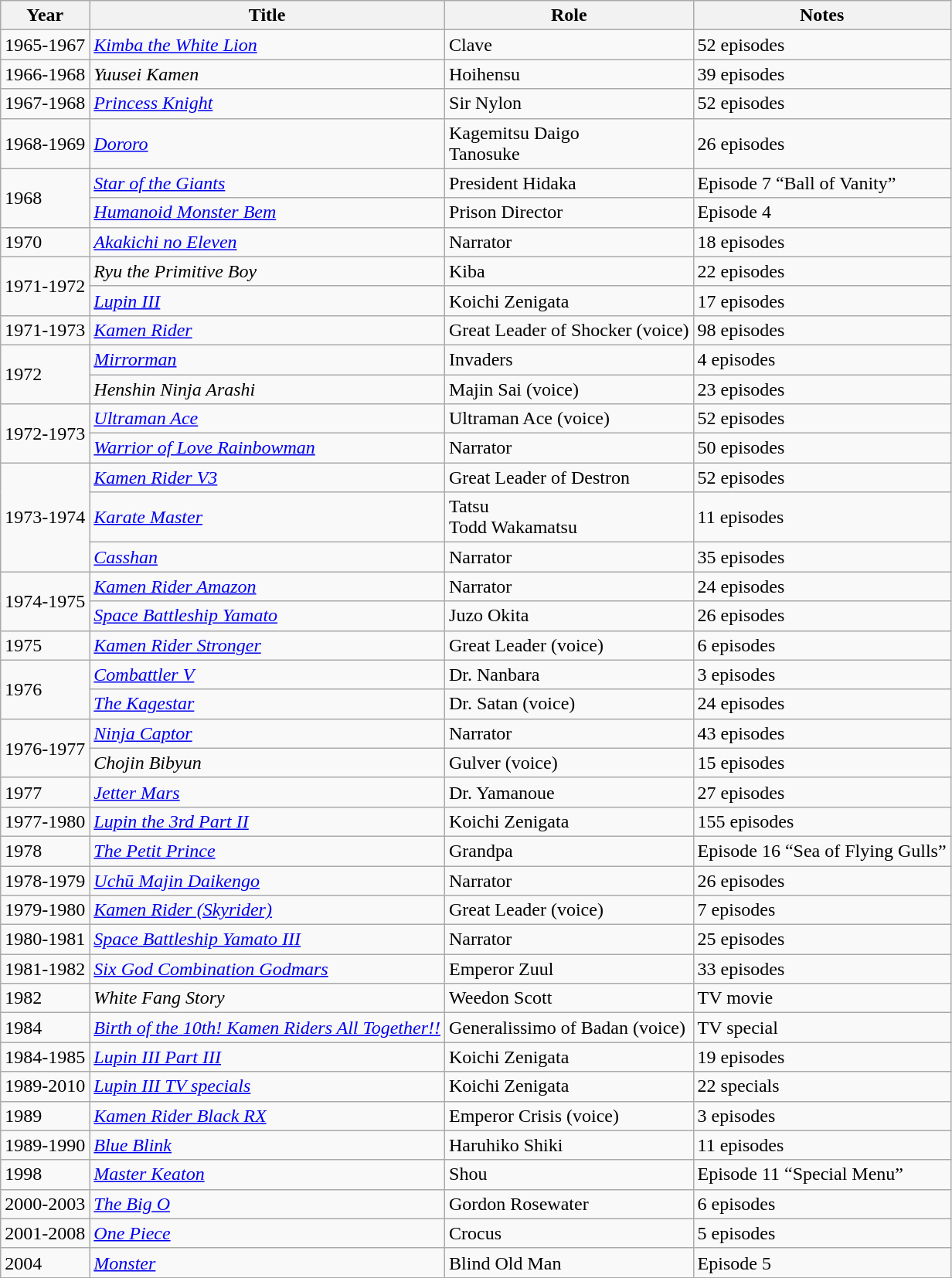<table class="wikitable">
<tr>
<th>Year</th>
<th>Title</th>
<th>Role</th>
<th>Notes</th>
</tr>
<tr>
<td>1965-1967</td>
<td><em><a href='#'>Kimba the White Lion</a></em></td>
<td>Clave</td>
<td>52 episodes</td>
</tr>
<tr>
<td>1966-1968</td>
<td><em>Yuusei Kamen</em></td>
<td>Hoihensu</td>
<td>39 episodes</td>
</tr>
<tr>
<td>1967-1968</td>
<td><em><a href='#'>Princess Knight</a></em></td>
<td>Sir Nylon</td>
<td>52 episodes</td>
</tr>
<tr>
<td>1968-1969</td>
<td><em><a href='#'>Dororo</a></em></td>
<td>Kagemitsu Daigo<br>Tanosuke</td>
<td>26 episodes</td>
</tr>
<tr>
<td rowspan="2">1968</td>
<td><em><a href='#'>Star of the Giants</a></em></td>
<td>President Hidaka</td>
<td>Episode 7 “Ball of Vanity”</td>
</tr>
<tr>
<td><em><a href='#'>Humanoid Monster Bem</a></em></td>
<td>Prison Director</td>
<td>Episode 4</td>
</tr>
<tr>
<td>1970</td>
<td><em><a href='#'>Akakichi no Eleven</a></em></td>
<td>Narrator</td>
<td>18 episodes</td>
</tr>
<tr>
<td rowspan="2">1971-1972</td>
<td><em>Ryu the Primitive Boy</em></td>
<td>Kiba</td>
<td>22  episodes</td>
</tr>
<tr>
<td><a href='#'><em>Lupin III</em></a></td>
<td>Koichi Zenigata</td>
<td>17 episodes</td>
</tr>
<tr>
<td>1971-1973</td>
<td><a href='#'><em>Kamen Rider</em></a></td>
<td>Great Leader of Shocker (voice)</td>
<td>98 episodes</td>
</tr>
<tr>
<td rowspan="2">1972</td>
<td><em><a href='#'>Mirrorman</a></em></td>
<td>Invaders</td>
<td>4 episodes</td>
</tr>
<tr>
<td><em>Henshin Ninja Arashi</em></td>
<td>Majin Sai (voice)</td>
<td>23 episodes</td>
</tr>
<tr>
<td rowspan="2">1972-1973</td>
<td><em><a href='#'>Ultraman Ace</a></em></td>
<td>Ultraman Ace (voice)</td>
<td>52 episodes</td>
</tr>
<tr>
<td><em><a href='#'>Warrior of Love Rainbowman</a></em></td>
<td>Narrator</td>
<td>50 episodes</td>
</tr>
<tr>
<td rowspan="3">1973-1974</td>
<td><em><a href='#'>Kamen Rider V3</a></em></td>
<td>Great Leader of Destron</td>
<td>52 episodes</td>
</tr>
<tr>
<td><em><a href='#'>Karate Master</a></em></td>
<td>Tatsu<br>Todd Wakamatsu</td>
<td>11 episodes</td>
</tr>
<tr>
<td><em><a href='#'>Casshan</a></em></td>
<td>Narrator</td>
<td>35 episodes</td>
</tr>
<tr>
<td rowspan="2">1974-1975</td>
<td><em><a href='#'>Kamen Rider Amazon</a></em></td>
<td>Narrator</td>
<td>24 episodes</td>
</tr>
<tr>
<td><em><a href='#'>Space Battleship Yamato</a></em></td>
<td>Juzo Okita</td>
<td>26 episodes</td>
</tr>
<tr>
<td>1975</td>
<td><em><a href='#'>Kamen Rider Stronger</a></em></td>
<td>Great Leader (voice)</td>
<td>6 episodes</td>
</tr>
<tr>
<td rowspan="2">1976</td>
<td><a href='#'><em>Combattler V</em></a></td>
<td>Dr. Nanbara</td>
<td>3 episodes</td>
</tr>
<tr>
<td><em><a href='#'>The Kagestar</a></em></td>
<td>Dr. Satan (voice)</td>
<td>24 episodes</td>
</tr>
<tr>
<td rowspan="2">1976-1977</td>
<td><em><a href='#'>Ninja Captor</a></em></td>
<td>Narrator</td>
<td>43 episodes</td>
</tr>
<tr>
<td><em>Chojin Bibyun</em></td>
<td>Gulver (voice)</td>
<td>15 episodes</td>
</tr>
<tr>
<td>1977</td>
<td><em><a href='#'>Jetter Mars</a></em></td>
<td>Dr. Yamanoue</td>
<td>27 episodes</td>
</tr>
<tr>
<td>1977-1980</td>
<td><em><a href='#'>Lupin the 3rd Part II</a></em></td>
<td>Koichi Zenigata</td>
<td>155 episodes</td>
</tr>
<tr>
<td>1978</td>
<td><em><a href='#'>The Petit Prince</a></em></td>
<td>Grandpa</td>
<td>Episode 16 “Sea of Flying Gulls”</td>
</tr>
<tr>
<td>1978-1979</td>
<td><em><a href='#'>Uchū Majin Daikengo</a></em></td>
<td>Narrator</td>
<td>26 episodes</td>
</tr>
<tr>
<td>1979-1980</td>
<td><a href='#'><em>Kamen Rider (Skyrider)</em></a></td>
<td>Great Leader (voice)</td>
<td>7 episodes</td>
</tr>
<tr>
<td>1980-1981</td>
<td><em><a href='#'>Space Battleship Yamato III</a></em></td>
<td>Narrator</td>
<td>25 episodes</td>
</tr>
<tr>
<td>1981-1982</td>
<td><em><a href='#'>Six God Combination Godmars</a></em></td>
<td>Emperor Zuul</td>
<td>33 episodes</td>
</tr>
<tr>
<td>1982</td>
<td><em>White Fang Story</em></td>
<td>Weedon Scott</td>
<td>TV movie</td>
</tr>
<tr>
<td>1984</td>
<td><em><a href='#'>Birth of the 10th! Kamen Riders All Together!!</a></em></td>
<td>Generalissimo of Badan (voice)</td>
<td>TV special</td>
</tr>
<tr>
<td>1984-1985</td>
<td><a href='#'><em>Lupin III Part III</em></a></td>
<td>Koichi Zenigata</td>
<td>19 episodes</td>
</tr>
<tr>
<td>1989-2010</td>
<td><a href='#'><em>Lupin III TV specials</em></a></td>
<td>Koichi Zenigata</td>
<td>22 specials</td>
</tr>
<tr>
<td>1989</td>
<td><em><a href='#'>Kamen Rider Black RX</a></em></td>
<td>Emperor Crisis (voice)</td>
<td>3 episodes</td>
</tr>
<tr>
<td>1989-1990</td>
<td><em><a href='#'>Blue Blink</a></em></td>
<td>Haruhiko Shiki</td>
<td>11 episodes</td>
</tr>
<tr>
<td>1998</td>
<td><em><a href='#'>Master Keaton</a></em></td>
<td>Shou</td>
<td>Episode 11 “Special Menu”</td>
</tr>
<tr>
<td>2000-2003</td>
<td><em><a href='#'>The Big O</a></em></td>
<td>Gordon Rosewater</td>
<td>6 episodes</td>
</tr>
<tr>
<td>2001-2008</td>
<td><a href='#'><em>One Piece</em></a></td>
<td>Crocus</td>
<td>5 episodes</td>
</tr>
<tr>
<td>2004</td>
<td><a href='#'><em>Monster</em></a></td>
<td>Blind Old Man</td>
<td>Episode 5</td>
</tr>
</table>
